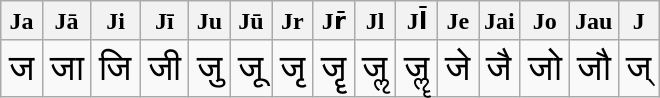<table class="wikitable">
<tr>
<th>Ja</th>
<th>Jā</th>
<th>Ji</th>
<th>Jī</th>
<th>Ju</th>
<th>Jū</th>
<th>Jr</th>
<th>Jr̄</th>
<th>Jl</th>
<th>Jl̄</th>
<th>Je</th>
<th>Jai</th>
<th>Jo</th>
<th>Jau</th>
<th>J</th>
</tr>
<tr style="font-size: 150%;">
<td>ज</td>
<td>जा</td>
<td>जि</td>
<td>जी</td>
<td>जु</td>
<td>जू</td>
<td>जृ</td>
<td>जॄ</td>
<td>जॢ</td>
<td>जॣ</td>
<td>जे</td>
<td>जै</td>
<td>जो</td>
<td>जौ</td>
<td>ज्</td>
</tr>
</table>
